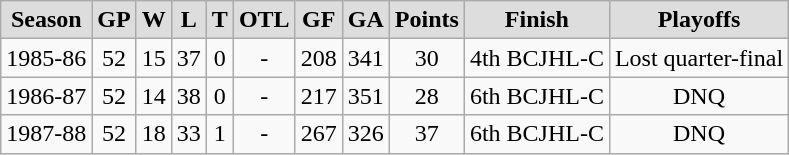<table class="wikitable">
<tr align="center"  bgcolor="#dddddd">
<td><strong>Season</strong></td>
<td><strong>GP </strong></td>
<td><strong> W </strong></td>
<td><strong> L </strong></td>
<td><strong> T </strong></td>
<td><strong>OTL</strong></td>
<td><strong>GF </strong></td>
<td><strong>GA </strong></td>
<td><strong>Points</strong></td>
<td><strong>Finish</strong></td>
<td><strong>Playoffs</strong></td>
</tr>
<tr align="center">
<td>1985-86</td>
<td>52</td>
<td>15</td>
<td>37</td>
<td>0</td>
<td>-</td>
<td>208</td>
<td>341</td>
<td>30</td>
<td>4th BCJHL-C</td>
<td>Lost quarter-final</td>
</tr>
<tr align="center">
<td>1986-87</td>
<td>52</td>
<td>14</td>
<td>38</td>
<td>0</td>
<td>-</td>
<td>217</td>
<td>351</td>
<td>28</td>
<td>6th BCJHL-C</td>
<td>DNQ</td>
</tr>
<tr align="center">
<td>1987-88</td>
<td>52</td>
<td>18</td>
<td>33</td>
<td>1</td>
<td>-</td>
<td>267</td>
<td>326</td>
<td>37</td>
<td>6th BCJHL-C</td>
<td>DNQ</td>
</tr>
</table>
